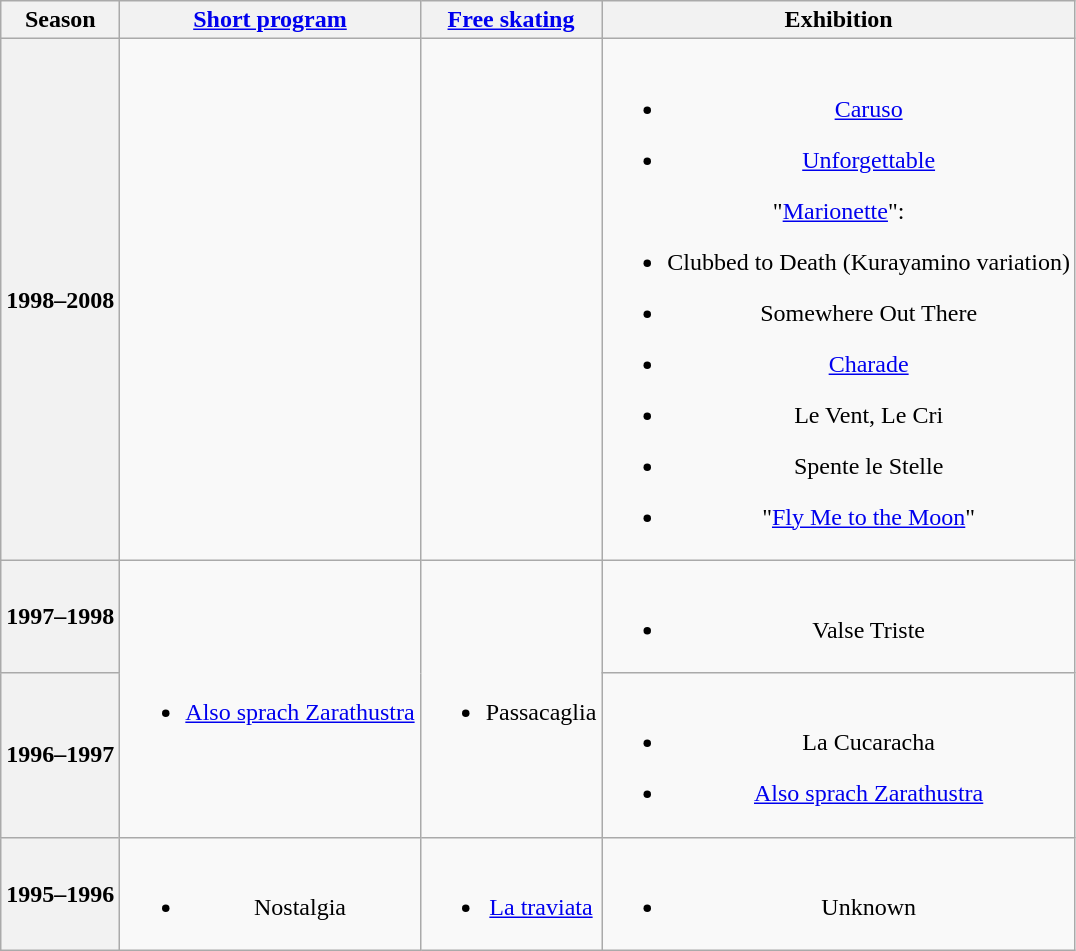<table class="wikitable" style="text-align:center">
<tr>
<th>Season</th>
<th><a href='#'>Short program</a></th>
<th><a href='#'>Free skating</a></th>
<th>Exhibition</th>
</tr>
<tr>
<th>1998–2008 <br> </th>
<td></td>
<td></td>
<td><br><ul><li><a href='#'>Caruso</a> <br></li></ul><ul><li><a href='#'>Unforgettable</a> <br></li></ul>"<a href='#'>Marionette</a>":<ul><li>Clubbed to Death (Kurayamino variation) <br></li></ul><ul><li>Somewhere Out There <br></li></ul><ul><li><a href='#'>Charade</a> <br></li></ul><ul><li>Le Vent, Le Cri <br></li></ul><ul><li>Spente le Stelle <br></li></ul><ul><li>"<a href='#'>Fly Me to the Moon</a>" <br></li></ul></td>
</tr>
<tr>
<th>1997–1998 <br> </th>
<td rowspan=2><br><ul><li><a href='#'>Also sprach Zarathustra</a> <br></li></ul></td>
<td rowspan=2><br><ul><li>Passacaglia <br></li></ul></td>
<td><br><ul><li>Valse Triste <br></li></ul></td>
</tr>
<tr>
<th>1996–1997 <br> </th>
<td><br><ul><li>La Cucaracha</li></ul><ul><li><a href='#'>Also sprach Zarathustra</a> <br></li></ul></td>
</tr>
<tr>
<th>1995–1996 <br> </th>
<td><br><ul><li>Nostalgia <br></li></ul></td>
<td><br><ul><li><a href='#'>La traviata</a> <br></li></ul></td>
<td><br><ul><li>Unknown</li></ul></td>
</tr>
</table>
